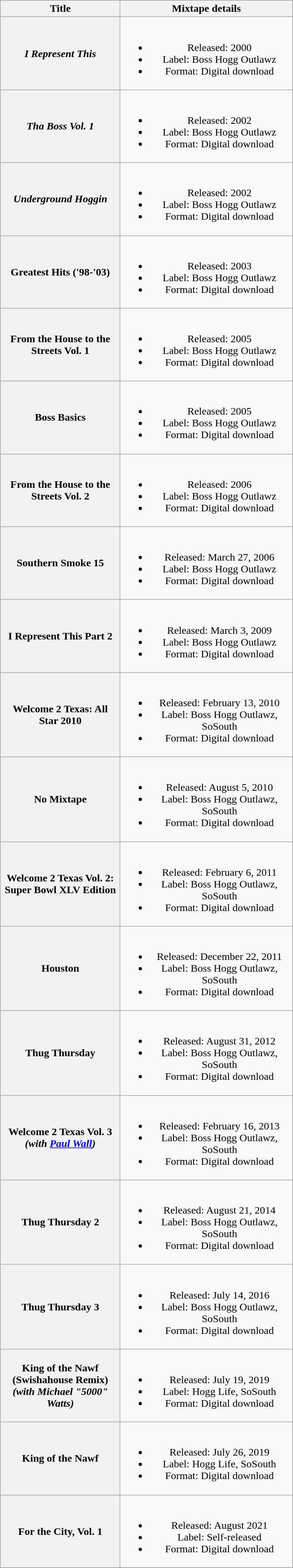<table class="wikitable plainrowheaders" style="text-align:center;">
<tr>
<th scope="col" style="width:11em;">Title</th>
<th scope="col" style="width:16em;">Mixtape details</th>
</tr>
<tr>
<th scope="row"><em>I Represent This</em></th>
<td><br><ul><li>Released: 2000</li><li>Label: Boss Hogg Outlawz</li><li>Format: Digital download</li></ul></td>
</tr>
<tr>
<th scope="row"><em>Tha Boss Vol. 1</em></th>
<td><br><ul><li>Released: 2002</li><li>Label: Boss Hogg Outlawz</li><li>Format: Digital download</li></ul></td>
</tr>
<tr>
<th scope="row"><em>Underground Hoggin<strong></th>
<td><br><ul><li>Released: 2002</li><li>Label: Boss Hogg Outlawz</li><li>Format: Digital download</li></ul></td>
</tr>
<tr>
<th scope="row"></em>Greatest Hits ('98-'03)<em></th>
<td><br><ul><li>Released: 2003</li><li>Label: Boss Hogg Outlawz</li><li>Format: Digital download</li></ul></td>
</tr>
<tr>
<th scope="row"></em>From the House to the Streets Vol. 1<em></th>
<td><br><ul><li>Released: 2005</li><li>Label: Boss Hogg Outlawz</li><li>Format: Digital download</li></ul></td>
</tr>
<tr>
<th scope="row"></em>Boss Basics<em></th>
<td><br><ul><li>Released: 2005</li><li>Label: Boss Hogg Outlawz</li><li>Format: Digital download</li></ul></td>
</tr>
<tr>
<th scope="row"></em>From the House to the Streets Vol. 2<em></th>
<td><br><ul><li>Released: 2006</li><li>Label: Boss Hogg Outlawz</li><li>Format: Digital download</li></ul></td>
</tr>
<tr>
<th scope="row"></em>Southern Smoke 15<em></th>
<td><br><ul><li>Released: March 27, 2006</li><li>Label: Boss Hogg Outlawz</li><li>Format: Digital download</li></ul></td>
</tr>
<tr>
<th scope="row"></em>I Represent This Part 2<em></th>
<td><br><ul><li>Released: March 3, 2009</li><li>Label: Boss Hogg Outlawz</li><li>Format: Digital download</li></ul></td>
</tr>
<tr>
<th scope="row"></em>Welcome 2 Texas: All Star 2010<em></th>
<td><br><ul><li>Released: February 13, 2010</li><li>Label: Boss Hogg Outlawz, SoSouth</li><li>Format: Digital download</li></ul></td>
</tr>
<tr>
<th scope="row"></em>No Mixtape<em></th>
<td><br><ul><li>Released: August 5, 2010</li><li>Label: Boss Hogg Outlawz, SoSouth</li><li>Format: Digital download</li></ul></td>
</tr>
<tr>
<th scope="row"></em>Welcome 2 Texas Vol. 2: Super Bowl XLV Edition<em></th>
<td><br><ul><li>Released: February 6, 2011</li><li>Label: Boss Hogg Outlawz, SoSouth</li><li>Format: Digital download</li></ul></td>
</tr>
<tr>
<th scope="row"></em>Houston<em></th>
<td><br><ul><li>Released: December 22, 2011</li><li>Label: Boss Hogg Outlawz, SoSouth</li><li>Format: Digital download</li></ul></td>
</tr>
<tr>
<th scope="row"></em>Thug Thursday<em></th>
<td><br><ul><li>Released: August 31, 2012</li><li>Label: Boss Hogg Outlawz, SoSouth</li><li>Format: Digital download</li></ul></td>
</tr>
<tr>
<th scope="row"></em>Welcome 2 Texas Vol. 3<em><br><span>(with <a href='#'>Paul Wall</a>)</span></th>
<td><br><ul><li>Released: February 16, 2013</li><li>Label: Boss Hogg Outlawz, SoSouth</li><li>Format: Digital download</li></ul></td>
</tr>
<tr>
<th scope="row"></em>Thug Thursday 2<em></th>
<td><br><ul><li>Released: August 21, 2014</li><li>Label: Boss Hogg Outlawz, SoSouth</li><li>Format: Digital download</li></ul></td>
</tr>
<tr>
<th scope="row"></em>Thug Thursday 3<em></th>
<td><br><ul><li>Released: July 14, 2016</li><li>Label: Boss Hogg Outlawz, SoSouth</li><li>Format: Digital download</li></ul></td>
</tr>
<tr>
<th scope="row"></em>King of the Nawf (Swishahouse Remix)<em><br><span>(with Michael "5000" Watts)</span></th>
<td><br><ul><li>Released: July 19, 2019</li><li>Label: Hogg Life, SoSouth</li><li>Format: Digital download</li></ul></td>
</tr>
<tr>
<th scope="row"></em>King of the Nawf<em></th>
<td><br><ul><li>Released: July 26, 2019</li><li>Label: Hogg Life, SoSouth</li><li>Format: Digital download</li></ul></td>
</tr>
<tr>
<th scope="row"></em>For the City, Vol. 1<em></th>
<td><br><ul><li>Released: August 2021</li><li>Label: Self-released</li><li>Format: Digital download</li></ul></td>
</tr>
<tr>
</tr>
</table>
